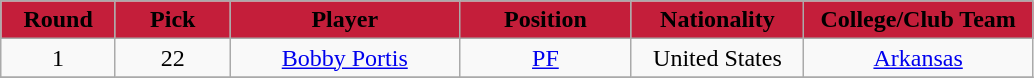<table class="wikitable sortable sortable">
<tr>
<th style="background:#C41E3A;" width="10%">Round</th>
<th style="background:#C41E3A;" width="10%">Pick</th>
<th style="background:#C41E3A;" width="20%">Player</th>
<th style="background:#C41E3A;" width="15%">Position</th>
<th style="background:#C41E3A;" width="15%">Nationality</th>
<th style="background:#C41E3A;" width="20%">College/Club Team</th>
</tr>
<tr style="text-align: center">
<td>1</td>
<td>22</td>
<td><a href='#'>Bobby Portis</a></td>
<td><a href='#'>PF</a></td>
<td>United States</td>
<td><a href='#'>Arkansas</a></td>
</tr>
<tr>
</tr>
</table>
